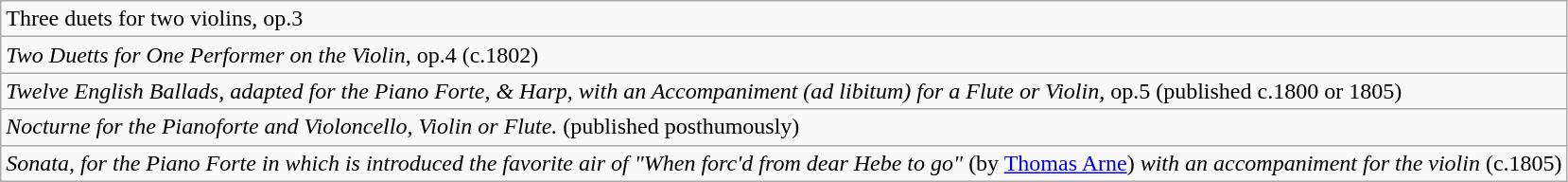<table class="wikitable">
<tr>
<td>Three duets for two violins, op.3</td>
</tr>
<tr>
<td><em>Two Duetts for One Performer on the Violin</em>, op.4 (c.1802)</td>
</tr>
<tr>
<td><em>Twelve English Ballads, adapted for the Piano Forte, & Harp, with an Accompaniment (ad libitum) for a Flute or Violin</em>, op.5 (published c.1800 or 1805)</td>
</tr>
<tr>
<td><em>Nocturne for the Pianoforte and Violoncello, Violin or Flute.</em> (published posthumously)</td>
</tr>
<tr>
<td><em>Sonata, for the Piano Forte in which is introduced the favorite air of "When forc'd from dear Hebe to go"</em> (by <a href='#'>Thomas Arne</a>) <em>with an accompaniment for the violin</em> (c.1805)</td>
</tr>
</table>
